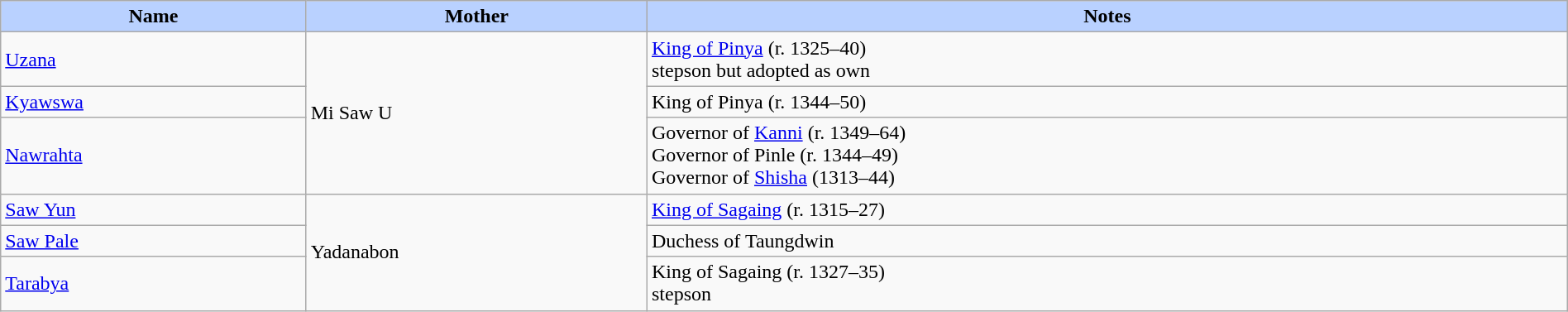<table width=100% class="wikitable">
<tr>
<th style="background-color:#B9D1FF">Name</th>
<th style="background-color:#B9D1FF">Mother</th>
<th style="background-color:#B9D1FF">Notes</th>
</tr>
<tr>
<td><a href='#'>Uzana</a></td>
<td rowspan="3">Mi Saw U</td>
<td><a href='#'>King of Pinya</a> (r. 1325–40) <br> stepson but adopted as own</td>
</tr>
<tr>
<td><a href='#'>Kyawswa</a></td>
<td>King of Pinya (r. 1344–50)</td>
</tr>
<tr>
<td><a href='#'>Nawrahta</a></td>
<td>Governor of <a href='#'>Kanni</a> (r. 1349–64) <br> Governor of Pinle (r. 1344–49) <br> Governor of <a href='#'>Shisha</a> (1313–44)</td>
</tr>
<tr>
<td><a href='#'>Saw Yun</a></td>
<td rowspan="3">Yadanabon</td>
<td><a href='#'>King of Sagaing</a> (r. 1315–27)</td>
</tr>
<tr>
<td><a href='#'>Saw Pale</a></td>
<td>Duchess of Taungdwin</td>
</tr>
<tr>
<td><a href='#'>Tarabya</a></td>
<td>King of Sagaing (r. 1327–35) <br> stepson</td>
</tr>
</table>
